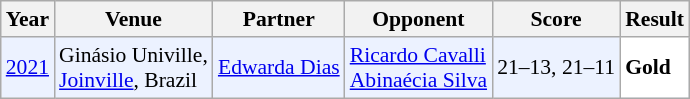<table class="sortable wikitable" style="font-size: 90%;">
<tr>
<th>Year</th>
<th>Venue</th>
<th>Partner</th>
<th>Opponent</th>
<th>Score</th>
<th>Result</th>
</tr>
<tr style="background:#ECF2FF">
<td align="center"><a href='#'>2021</a></td>
<td align="left">Ginásio Univille,<br><a href='#'>Joinville</a>, Brazil</td>
<td align="left"> <a href='#'>Edwarda Dias</a></td>
<td align="left"> <a href='#'>Ricardo Cavalli</a><br> <a href='#'>Abinaécia Silva</a></td>
<td align="left">21–13, 21–11</td>
<td style="text-align:left; background:white"> <strong>Gold</strong></td>
</tr>
</table>
